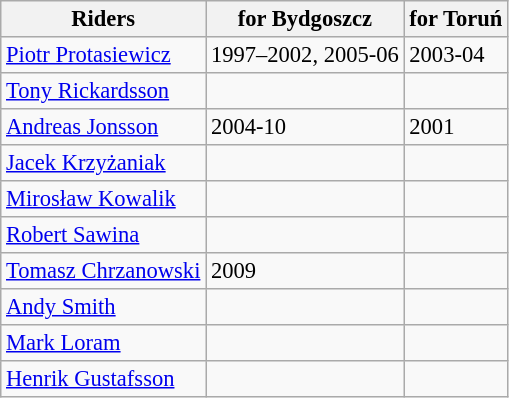<table class=wikitable style="font-size:94%">
<tr>
<th>Riders</th>
<th>for Bydgoszcz</th>
<th>for Toruń</th>
</tr>
<tr>
<td> <a href='#'>Piotr Protasiewicz</a></td>
<td>1997–2002, 2005-06</td>
<td>2003-04</td>
</tr>
<tr>
<td> <a href='#'>Tony Rickardsson</a></td>
<td></td>
<td></td>
</tr>
<tr>
<td> <a href='#'>Andreas Jonsson</a></td>
<td>2004-10</td>
<td>2001</td>
</tr>
<tr>
<td> <a href='#'>Jacek Krzyżaniak</a></td>
<td></td>
<td></td>
</tr>
<tr>
<td> <a href='#'>Mirosław Kowalik</a></td>
<td></td>
<td></td>
</tr>
<tr>
<td> <a href='#'>Robert Sawina</a></td>
<td></td>
<td></td>
</tr>
<tr>
<td> <a href='#'>Tomasz Chrzanowski</a></td>
<td>2009</td>
<td></td>
</tr>
<tr>
<td> <a href='#'>Andy Smith</a></td>
<td></td>
<td></td>
</tr>
<tr>
<td> <a href='#'>Mark Loram</a></td>
<td></td>
<td></td>
</tr>
<tr>
<td> <a href='#'>Henrik Gustafsson</a></td>
<td></td>
<td></td>
</tr>
</table>
